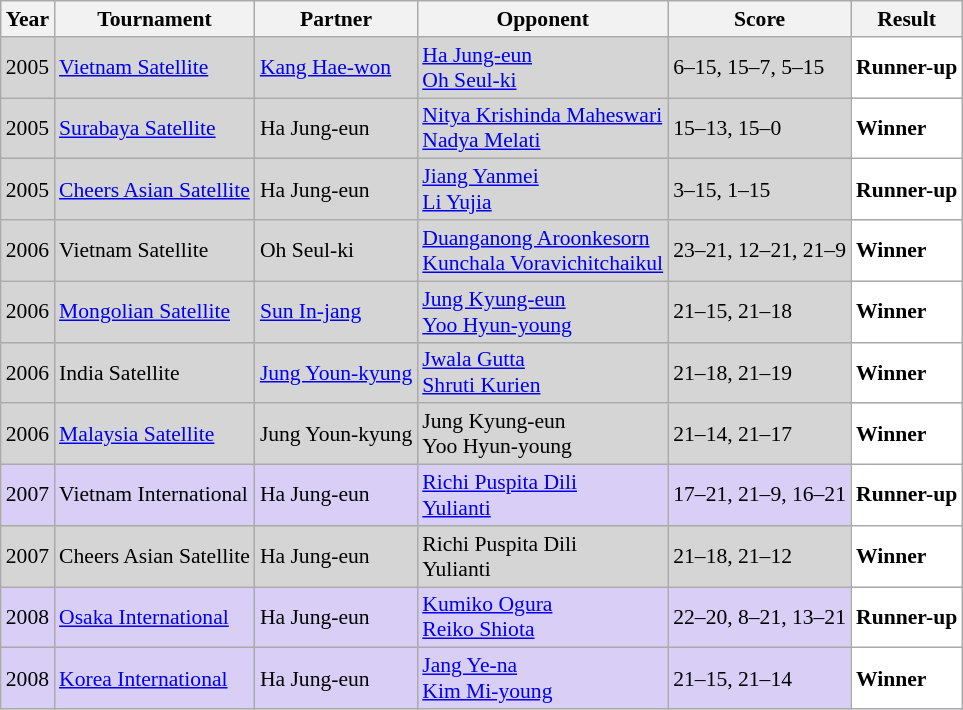<table class="sortable wikitable" style="font-size: 90%;">
<tr>
<th>Year</th>
<th>Tournament</th>
<th>Partner</th>
<th>Opponent</th>
<th>Score</th>
<th>Result</th>
</tr>
<tr style="background:#D5D5D5">
<td align="center">2005</td>
<td align="left"><a href='#'>Vietnam Satellite</a></td>
<td align="left"> <a href='#'>Kang Hae-won</a></td>
<td align="left"> <a href='#'>Ha Jung-eun</a><br> <a href='#'>Oh Seul-ki</a></td>
<td align="left">6–15, 15–7, 5–15</td>
<td style="text-align:left; background:white"> <strong>Runner-up</strong></td>
</tr>
<tr style="background:#D5D5D5">
<td align="center">2005</td>
<td align="left"><a href='#'>Surabaya Satellite</a></td>
<td align="left"> Ha Jung-eun</td>
<td align="left"> <a href='#'>Nitya Krishinda Maheswari</a><br> <a href='#'>Nadya Melati</a></td>
<td align="left">15–13, 15–0</td>
<td style="text-align:left; background:white"> <strong>Winner</strong></td>
</tr>
<tr style="background:#D5D5D5">
<td align="center">2005</td>
<td align="left"><a href='#'>Cheers Asian Satellite</a></td>
<td align="left"> Ha Jung-eun</td>
<td align="left"> <a href='#'>Jiang Yanmei</a><br> <a href='#'>Li Yujia</a></td>
<td align="left">3–15, 1–15</td>
<td style="text-align:left; background:white"> <strong>Runner-up</strong></td>
</tr>
<tr style="background:#D5D5D5">
<td align="center">2006</td>
<td align="left">Vietnam Satellite</td>
<td align="left"> Oh Seul-ki</td>
<td align="left"> <a href='#'>Duanganong Aroonkesorn</a><br> <a href='#'>Kunchala Voravichitchaikul</a></td>
<td align="left">23–21, 12–21, 21–9</td>
<td style="text-align:left; background:white"> <strong>Winner</strong></td>
</tr>
<tr style="background:#D5D5D5">
<td align="center">2006</td>
<td align="left"><a href='#'>Mongolian Satellite</a></td>
<td align="left"> <a href='#'>Sun In-jang</a></td>
<td align="left"> <a href='#'>Jung Kyung-eun</a><br> <a href='#'>Yoo Hyun-young</a></td>
<td align="left">21–15, 21–18</td>
<td style="text-align:left; background:white"> <strong>Winner</strong></td>
</tr>
<tr style="background:#D5D5D5">
<td align="center">2006</td>
<td align="left">India Satellite</td>
<td align="left"> <a href='#'>Jung Youn-kyung</a></td>
<td align="left"> <a href='#'>Jwala Gutta</a><br> <a href='#'>Shruti Kurien</a></td>
<td align="left">21–18, 21–19</td>
<td style="text-align:left; background:white"> <strong>Winner</strong></td>
</tr>
<tr style="background:#D5D5D5">
<td align="center">2006</td>
<td align="left"><a href='#'>Malaysia Satellite</a></td>
<td align="left"> Jung Youn-kyung</td>
<td align="left"> Jung Kyung-eun<br> Yoo Hyun-young</td>
<td align="left">21–14, 21–17</td>
<td style="text-align:left; background:white"> <strong>Winner</strong></td>
</tr>
<tr style="background:#D8CEF6">
<td align="center">2007</td>
<td align="left">Vietnam International</td>
<td align="left"> Ha Jung-eun</td>
<td align="left"> <a href='#'>Richi Puspita Dili</a><br> <a href='#'>Yulianti</a></td>
<td align="left">17–21, 21–9, 16–21</td>
<td style="text-align:left; background:white"> <strong>Runner-up</strong></td>
</tr>
<tr style="background:#D5D5D5">
<td align="center">2007</td>
<td align="left">Cheers Asian Satellite</td>
<td align="left"> Ha Jung-eun</td>
<td align="left"> Richi Puspita Dili<br> Yulianti</td>
<td align="left">21–18, 21–12</td>
<td style="text-align:left; background:white"> <strong>Winner</strong></td>
</tr>
<tr style="background:#D8CEF6">
<td align="center">2008</td>
<td align="left"><a href='#'>Osaka International</a></td>
<td align="left"> Ha Jung-eun</td>
<td align="left"> <a href='#'>Kumiko Ogura</a><br> <a href='#'>Reiko Shiota</a></td>
<td align="left">22–20, 8–21, 13–21</td>
<td style="text-align:left; background:white"> <strong>Runner-up</strong></td>
</tr>
<tr style="background:#D8CEF6">
<td align="center">2008</td>
<td align="left"><a href='#'>Korea International</a></td>
<td align="left"> Ha Jung-eun</td>
<td align="left"> <a href='#'>Jang Ye-na</a><br> <a href='#'>Kim Mi-young</a></td>
<td align="left">21–15, 21–14</td>
<td style="text-align:left; background:white"> <strong>Winner</strong></td>
</tr>
</table>
